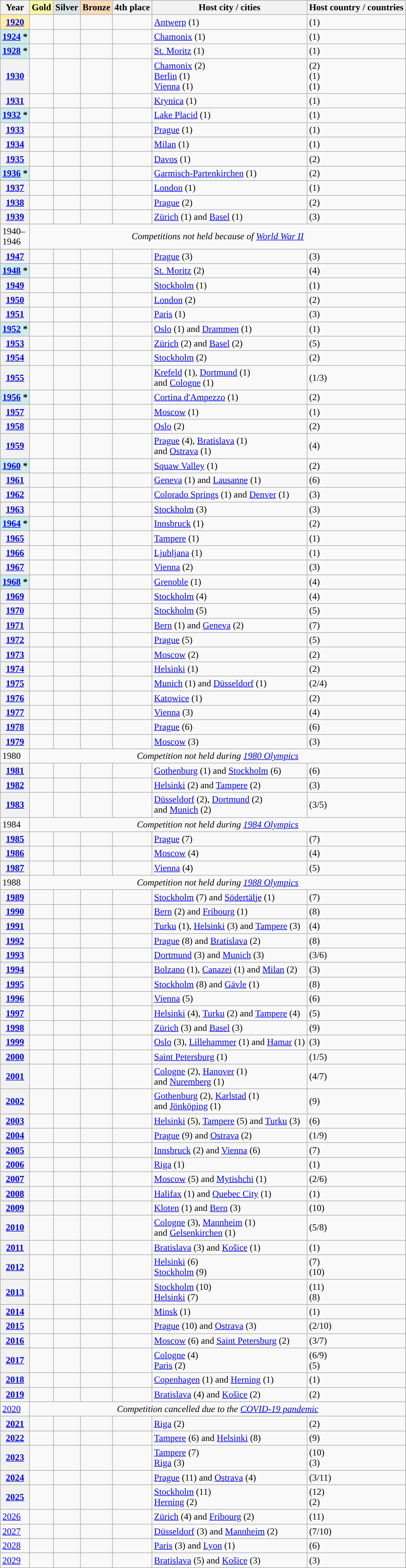<table class="wikitable sortable plainrowheaders">
<tr bgcolor="#efefef" align=left>
<th>Year</th>
<th scope="col" style="background-color: #F7F6A8;">Gold</th>
<th scope="col" style="background-color: #DCE5E5;">Silver</th>
<th scope="col" style="background-color: #FFDAB9;">Bronze</th>
<th scope="col" style="background-color:">4th place</th>
<th scope="col">Host city / cities</th>
<th scope="col">Host country / countries</th>
</tr>
<tr>
<th scope=row style="background-color: #FFEEAA"><a href='#'>1920</a> </th>
<td></td>
<td></td>
<td></td>
<td></td>
<td><a href='#'>Antwerp</a> (1)</td>
<td> (1)</td>
</tr>
<tr>
<th scope=row style="background-color: #CFECEC"><a href='#'>1924</a> *</th>
<td></td>
<td></td>
<td></td>
<td></td>
<td><a href='#'>Chamonix</a> (1)</td>
<td> (1)</td>
</tr>
<tr>
<th scope=row style="background-color: #CFECEC"><a href='#'>1928</a> *</th>
<td></td>
<td></td>
<td></td>
<td></td>
<td><a href='#'>St. Moritz</a> (1)</td>
<td> (1)</td>
</tr>
<tr>
<th scope=row><a href='#'>1930</a></th>
<td></td>
<td></td>
<td></td>
<td></td>
<td><a href='#'>Chamonix</a> (2)<br><a href='#'>Berlin</a> (1)<br><a href='#'>Vienna</a> (1)</td>
<td> (2)<br> (1)<br> (1)</td>
</tr>
<tr>
<th scope=row><a href='#'>1931</a></th>
<td></td>
<td></td>
<td></td>
<td></td>
<td><a href='#'>Krynica</a> (1)</td>
<td> (1)</td>
</tr>
<tr>
<th scope=row style="background-color: #CFECEC"><a href='#'>1932</a> *</th>
<td></td>
<td></td>
<td></td>
<td></td>
<td><a href='#'>Lake Placid</a> (1)</td>
<td> (1)</td>
</tr>
<tr>
<th scope=row><a href='#'>1933</a></th>
<td></td>
<td></td>
<td></td>
<td></td>
<td><a href='#'>Prague</a> (1)</td>
<td> (1)</td>
</tr>
<tr>
<th scope=row><a href='#'>1934</a></th>
<td></td>
<td></td>
<td></td>
<td></td>
<td><a href='#'>Milan</a> (1)</td>
<td> (1)</td>
</tr>
<tr>
<th scope=row><a href='#'>1935</a></th>
<td></td>
<td></td>
<td></td>
<td></td>
<td><a href='#'>Davos</a> (1)</td>
<td> (2)</td>
</tr>
<tr>
<th scope=row style="background-color: #CFECEC"><a href='#'>1936</a> *</th>
<td></td>
<td></td>
<td></td>
<td></td>
<td><a href='#'>Garmisch-Partenkirchen</a> (1)</td>
<td> (2)</td>
</tr>
<tr>
<th scope=row><a href='#'>1937</a></th>
<td></td>
<td></td>
<td></td>
<td></td>
<td><a href='#'>London</a> (1)</td>
<td> (1)</td>
</tr>
<tr>
<th scope=row><a href='#'>1938</a></th>
<td></td>
<td></td>
<td></td>
<td></td>
<td><a href='#'>Prague</a> (2)</td>
<td> (2)</td>
</tr>
<tr>
<th scope=row><a href='#'>1939</a></th>
<td></td>
<td></td>
<td></td>
<td></td>
<td><a href='#'>Zürich</a> (1) and <a href='#'>Basel</a> (1)</td>
<td> (3)</td>
</tr>
<tr>
<td>1940–<br>1946</td>
<td colspan=6 align="center"><em>Competitions not held because of <a href='#'>World War II</a></em></td>
</tr>
<tr>
<th scope=row><a href='#'>1947</a></th>
<td></td>
<td></td>
<td></td>
<td></td>
<td><a href='#'>Prague</a> (3)</td>
<td> (3)</td>
</tr>
<tr>
<th scope=row style="background-color: #CFECEC"><a href='#'>1948</a> *</th>
<td></td>
<td></td>
<td></td>
<td></td>
<td><a href='#'>St. Moritz</a> (2)</td>
<td> (4)</td>
</tr>
<tr>
<th scope=row><a href='#'>1949</a></th>
<td></td>
<td></td>
<td></td>
<td></td>
<td><a href='#'>Stockholm</a> (1)</td>
<td> (1)</td>
</tr>
<tr>
<th scope=row><a href='#'>1950</a></th>
<td></td>
<td></td>
<td></td>
<td></td>
<td><a href='#'>London</a> (2)</td>
<td> (2)</td>
</tr>
<tr>
<th scope=row><a href='#'>1951</a></th>
<td></td>
<td></td>
<td></td>
<td></td>
<td><a href='#'>Paris</a> (1)</td>
<td> (3)</td>
</tr>
<tr>
<th scope=row style="background-color: #CFECEC"><a href='#'>1952</a> *</th>
<td></td>
<td></td>
<td></td>
<td></td>
<td><a href='#'>Oslo</a> (1) and <a href='#'>Drammen</a> (1)</td>
<td> (1)</td>
</tr>
<tr>
<th scope=row><a href='#'>1953</a></th>
<td></td>
<td></td>
<td></td>
<td></td>
<td><a href='#'>Zürich</a> (2) and <a href='#'>Basel</a> (2)</td>
<td> (5)</td>
</tr>
<tr>
<th scope=row><a href='#'>1954</a></th>
<td></td>
<td></td>
<td></td>
<td></td>
<td><a href='#'>Stockholm</a> (2)</td>
<td> (2)</td>
</tr>
<tr>
<th scope=row><a href='#'>1955</a></th>
<td></td>
<td></td>
<td></td>
<td></td>
<td><a href='#'>Krefeld</a> (1), <a href='#'>Dortmund</a> (1)<br> and <a href='#'>Cologne</a> (1)</td>
<td> (1/3)</td>
</tr>
<tr>
<th scope=row style="background-color: #CFECEC"><a href='#'>1956</a> *</th>
<td></td>
<td></td>
<td></td>
<td></td>
<td><a href='#'>Cortina d'Ampezzo</a> (1)</td>
<td> (2)</td>
</tr>
<tr>
<th scope=row><a href='#'>1957</a></th>
<td></td>
<td></td>
<td></td>
<td></td>
<td><a href='#'>Moscow</a> (1)</td>
<td> (1)</td>
</tr>
<tr>
<th scope=row><a href='#'>1958</a></th>
<td></td>
<td></td>
<td></td>
<td></td>
<td><a href='#'>Oslo</a> (2)</td>
<td> (2)</td>
</tr>
<tr>
<th scope=row><a href='#'>1959</a></th>
<td></td>
<td></td>
<td></td>
<td></td>
<td><a href='#'>Prague</a> (4), <a href='#'>Bratislava</a> (1)<br> and <a href='#'>Ostrava</a> (1)</td>
<td> (4)</td>
</tr>
<tr>
<th scope=row style="background-color: #CFECEC"><a href='#'>1960</a> *</th>
<td></td>
<td></td>
<td></td>
<td></td>
<td><a href='#'>Squaw Valley</a> (1)</td>
<td> (2)</td>
</tr>
<tr>
<th scope=row><a href='#'>1961</a></th>
<td></td>
<td></td>
<td></td>
<td></td>
<td><a href='#'>Geneva</a> (1) and <a href='#'>Lausanne</a> (1)</td>
<td> (6)</td>
</tr>
<tr>
<th scope=row><a href='#'>1962</a></th>
<td></td>
<td></td>
<td></td>
<td></td>
<td><a href='#'>Colorado Springs</a> (1) and <a href='#'>Denver</a> (1)</td>
<td> (3)</td>
</tr>
<tr>
<th scope=row><a href='#'>1963</a></th>
<td></td>
<td></td>
<td></td>
<td></td>
<td><a href='#'>Stockholm</a> (3)</td>
<td> (3)</td>
</tr>
<tr>
<th scope=row style="background-color: #CFECEC"><a href='#'>1964</a> *</th>
<td></td>
<td></td>
<td></td>
<td></td>
<td><a href='#'>Innsbruck</a> (1)</td>
<td> (2)</td>
</tr>
<tr>
<th scope=row><a href='#'>1965</a></th>
<td></td>
<td></td>
<td></td>
<td></td>
<td><a href='#'>Tampere</a> (1)</td>
<td> (1)</td>
</tr>
<tr>
<th scope=row><a href='#'>1966</a></th>
<td></td>
<td></td>
<td></td>
<td></td>
<td><a href='#'>Ljubljana</a> (1)</td>
<td> (1)</td>
</tr>
<tr>
<th scope=row><a href='#'>1967</a></th>
<td></td>
<td></td>
<td></td>
<td></td>
<td><a href='#'>Vienna</a> (2)</td>
<td> (3)</td>
</tr>
<tr>
<th scope=row style="background-color: #CFECEC"><a href='#'>1968</a> *</th>
<td></td>
<td></td>
<td></td>
<td></td>
<td><a href='#'>Grenoble</a> (1)</td>
<td> (4)</td>
</tr>
<tr>
<th scope=row><a href='#'>1969</a></th>
<td></td>
<td></td>
<td></td>
<td></td>
<td><a href='#'>Stockholm</a> (4)</td>
<td> (4)</td>
</tr>
<tr>
<th scope=row><a href='#'>1970</a></th>
<td></td>
<td></td>
<td></td>
<td></td>
<td><a href='#'>Stockholm</a> (5)</td>
<td> (5)</td>
</tr>
<tr>
<th scope=row><a href='#'>1971</a></th>
<td></td>
<td></td>
<td></td>
<td></td>
<td><a href='#'>Bern</a> (1) and <a href='#'>Geneva</a> (2)</td>
<td> (7)</td>
</tr>
<tr>
<th scope=row><a href='#'>1972</a></th>
<td></td>
<td></td>
<td></td>
<td></td>
<td><a href='#'>Prague</a> (5)</td>
<td> (5)</td>
</tr>
<tr>
<th scope=row><a href='#'>1973</a></th>
<td></td>
<td></td>
<td></td>
<td></td>
<td><a href='#'>Moscow</a> (2)</td>
<td> (2)</td>
</tr>
<tr>
<th scope=row><a href='#'>1974</a></th>
<td></td>
<td></td>
<td></td>
<td></td>
<td><a href='#'>Helsinki</a> (1)</td>
<td> (2)</td>
</tr>
<tr>
<th scope=row><a href='#'>1975</a></th>
<td></td>
<td></td>
<td></td>
<td></td>
<td><a href='#'>Munich</a> (1) and <a href='#'>Düsseldorf</a> (1)</td>
<td> (2/4)</td>
</tr>
<tr>
<th scope=row><a href='#'>1976</a></th>
<td></td>
<td></td>
<td></td>
<td></td>
<td><a href='#'>Katowice</a> (1)</td>
<td> (2)</td>
</tr>
<tr>
<th scope=row><a href='#'>1977</a></th>
<td></td>
<td></td>
<td></td>
<td></td>
<td><a href='#'>Vienna</a> (3)</td>
<td> (4)</td>
</tr>
<tr>
<th scope=row><a href='#'>1978</a></th>
<td></td>
<td></td>
<td></td>
<td></td>
<td><a href='#'>Prague</a> (6)</td>
<td> (6)</td>
</tr>
<tr>
<th scope=row><a href='#'>1979</a></th>
<td></td>
<td></td>
<td></td>
<td></td>
<td><a href='#'>Moscow</a> (3)</td>
<td> (3)</td>
</tr>
<tr>
<td>1980</td>
<td colspan=10 align="center"><em>Competition not held during <a href='#'>1980 Olympics</a></em></td>
</tr>
<tr>
<th scope=row><a href='#'>1981</a></th>
<td></td>
<td></td>
<td></td>
<td></td>
<td><a href='#'>Gothenburg</a> (1) and <a href='#'>Stockholm</a> (6)</td>
<td> (6)</td>
</tr>
<tr>
<th scope=row><a href='#'>1982</a></th>
<td></td>
<td></td>
<td></td>
<td></td>
<td><a href='#'>Helsinki</a> (2) and <a href='#'>Tampere</a> (2)</td>
<td> (3)</td>
</tr>
<tr>
<th scope=row><a href='#'>1983</a></th>
<td></td>
<td></td>
<td></td>
<td></td>
<td><a href='#'>Düsseldorf</a> (2), <a href='#'>Dortmund</a> (2)<br> and <a href='#'>Munich</a> (2)</td>
<td> (3/5)</td>
</tr>
<tr>
<td>1984</td>
<td colspan=10 align="center"><em>Competition not held during <a href='#'>1984 Olympics</a></em></td>
</tr>
<tr>
<th scope=row><a href='#'>1985</a></th>
<td></td>
<td></td>
<td></td>
<td></td>
<td><a href='#'>Prague</a> (7)</td>
<td> (7)</td>
</tr>
<tr>
<th scope=row><a href='#'>1986</a></th>
<td></td>
<td></td>
<td></td>
<td></td>
<td><a href='#'>Moscow</a> (4)</td>
<td> (4)</td>
</tr>
<tr>
<th scope=row><a href='#'>1987</a></th>
<td></td>
<td></td>
<td></td>
<td></td>
<td><a href='#'>Vienna</a> (4)</td>
<td> (5)</td>
</tr>
<tr>
<td>1988</td>
<td colspan=10 align="center"><em>Competition not held during <a href='#'>1988 Olympics</a></em></td>
</tr>
<tr>
<th scope=row><a href='#'>1989</a></th>
<td></td>
<td></td>
<td></td>
<td></td>
<td><a href='#'>Stockholm</a> (7) and <a href='#'>Södertälje</a> (1)</td>
<td> (7)</td>
</tr>
<tr>
<th scope=row><a href='#'>1990</a></th>
<td></td>
<td></td>
<td></td>
<td></td>
<td><a href='#'>Bern</a> (2) and <a href='#'>Fribourg</a> (1)</td>
<td> (8)</td>
</tr>
<tr>
<th scope=row><a href='#'>1991</a></th>
<td></td>
<td></td>
<td></td>
<td></td>
<td><a href='#'>Turku</a> (1), <a href='#'>Helsinki</a> (3) and <a href='#'>Tampere</a> (3)</td>
<td> (4)</td>
</tr>
<tr>
<th scope=row><a href='#'>1992</a></th>
<td></td>
<td></td>
<td></td>
<td></td>
<td><a href='#'>Prague</a> (8) and <a href='#'>Bratislava</a> (2)</td>
<td> (8)</td>
</tr>
<tr>
<th scope=row><a href='#'>1993</a></th>
<td></td>
<td></td>
<td></td>
<td></td>
<td><a href='#'>Dortmund</a> (3) and <a href='#'>Munich</a> (3)</td>
<td> (3/6)</td>
</tr>
<tr>
<th scope=row><a href='#'>1994</a></th>
<td></td>
<td></td>
<td></td>
<td></td>
<td><a href='#'>Bolzano</a> (1), <a href='#'>Canazei</a> (1) and <a href='#'>Milan</a> (2)</td>
<td> (3)</td>
</tr>
<tr>
<th scope=row><a href='#'>1995</a></th>
<td></td>
<td></td>
<td></td>
<td></td>
<td><a href='#'>Stockholm</a> (8) and <a href='#'>Gävle</a> (1)</td>
<td> (8)</td>
</tr>
<tr>
<th scope=row><a href='#'>1996</a></th>
<td></td>
<td></td>
<td></td>
<td></td>
<td><a href='#'>Vienna</a> (5)</td>
<td> (6)</td>
</tr>
<tr>
<th scope=row><a href='#'>1997</a></th>
<td></td>
<td></td>
<td></td>
<td></td>
<td><a href='#'>Helsinki</a> (4), <a href='#'>Turku</a> (2) and <a href='#'>Tampere</a> (4)</td>
<td> (5)</td>
</tr>
<tr>
<th scope=row><a href='#'>1998</a></th>
<td></td>
<td></td>
<td></td>
<td></td>
<td><a href='#'>Zürich</a> (3) and <a href='#'>Basel</a> (3)</td>
<td> (9)</td>
</tr>
<tr>
<th scope=row><a href='#'>1999</a></th>
<td></td>
<td></td>
<td></td>
<td></td>
<td><a href='#'>Oslo</a> (3), <a href='#'>Lillehammer</a> (1) and <a href='#'>Hamar</a> (1)</td>
<td> (3)</td>
</tr>
<tr>
<th scope=row><a href='#'>2000</a></th>
<td></td>
<td></td>
<td></td>
<td></td>
<td><a href='#'>Saint Petersburg</a> (1)</td>
<td> (1/5)</td>
</tr>
<tr>
<th scope=row><a href='#'>2001</a></th>
<td></td>
<td></td>
<td></td>
<td></td>
<td><a href='#'>Cologne</a> (2), <a href='#'>Hanover</a> (1)<br> and <a href='#'>Nuremberg</a> (1)</td>
<td> (4/7)</td>
</tr>
<tr>
<th scope=row><a href='#'>2002</a></th>
<td></td>
<td></td>
<td></td>
<td></td>
<td><a href='#'>Gothenburg</a> (2), <a href='#'>Karlstad</a> (1)<br> and <a href='#'>Jönköping</a> (1)</td>
<td> (9)</td>
</tr>
<tr>
<th scope=row><a href='#'>2003</a></th>
<td></td>
<td></td>
<td></td>
<td></td>
<td><a href='#'>Helsinki</a> (5), <a href='#'>Tampere</a> (5) and <a href='#'>Turku</a> (3)</td>
<td> (6)</td>
</tr>
<tr>
<th scope=row><a href='#'>2004</a></th>
<td></td>
<td></td>
<td></td>
<td></td>
<td><a href='#'>Prague</a> (9) and <a href='#'>Ostrava</a> (2)</td>
<td> (1/9)</td>
</tr>
<tr>
<th scope=row><a href='#'>2005</a></th>
<td></td>
<td></td>
<td></td>
<td></td>
<td><a href='#'>Innsbruck</a> (2) and <a href='#'>Vienna</a> (6)</td>
<td> (7)</td>
</tr>
<tr>
<th scope=row><a href='#'>2006</a></th>
<td></td>
<td></td>
<td></td>
<td></td>
<td><a href='#'>Riga</a> (1)</td>
<td> (1)</td>
</tr>
<tr>
<th scope=row><a href='#'>2007</a></th>
<td></td>
<td></td>
<td></td>
<td></td>
<td><a href='#'>Moscow</a> (5) and <a href='#'>Mytishchi</a> (1)</td>
<td> (2/6)</td>
</tr>
<tr>
<th scope=row><a href='#'>2008</a></th>
<td></td>
<td></td>
<td></td>
<td></td>
<td><a href='#'>Halifax</a> (1) and <a href='#'>Quebec City</a> (1)</td>
<td> (1)</td>
</tr>
<tr>
<th scope=row><a href='#'>2009</a></th>
<td></td>
<td></td>
<td></td>
<td></td>
<td><a href='#'>Kloten</a> (1) and <a href='#'>Bern</a> (3)</td>
<td> (10)</td>
</tr>
<tr>
<th scope=row><a href='#'>2010</a></th>
<td></td>
<td></td>
<td></td>
<td></td>
<td><a href='#'>Cologne</a> (3), <a href='#'>Mannheim</a> (1)<br> and <a href='#'>Gelsenkirchen</a> (1)</td>
<td> (5/8)</td>
</tr>
<tr>
<th scope=row><a href='#'>2011</a></th>
<td></td>
<td></td>
<td></td>
<td></td>
<td><a href='#'>Bratislava</a> (3) and <a href='#'>Košice</a> (1)</td>
<td> (1)</td>
</tr>
<tr>
<th scope=row><a href='#'>2012</a></th>
<td></td>
<td></td>
<td></td>
<td></td>
<td><a href='#'>Helsinki</a> (6)<br> <a href='#'>Stockholm</a> (9)</td>
<td> (7)<br> (10)</td>
</tr>
<tr>
<th scope=row><a href='#'>2013</a></th>
<td></td>
<td></td>
<td></td>
<td></td>
<td><a href='#'>Stockholm</a> (10)<br><a href='#'>Helsinki</a> (7)</td>
<td> (11)<br> (8)</td>
</tr>
<tr>
<th scope=row><a href='#'>2014</a></th>
<td></td>
<td></td>
<td></td>
<td></td>
<td><a href='#'>Minsk</a> (1)</td>
<td> (1)</td>
</tr>
<tr>
<th scope=row><a href='#'>2015</a></th>
<td></td>
<td></td>
<td></td>
<td></td>
<td><a href='#'>Prague</a> (10) and <a href='#'>Ostrava</a> (3)</td>
<td> (2/10)</td>
</tr>
<tr>
<th scope=row><a href='#'>2016</a></th>
<td></td>
<td></td>
<td></td>
<td></td>
<td><a href='#'>Moscow</a> (6) and <a href='#'>Saint Petersburg</a> (2)</td>
<td> (3/7)</td>
</tr>
<tr>
<th scope=row><a href='#'>2017</a></th>
<td></td>
<td></td>
<td></td>
<td></td>
<td><a href='#'>Cologne</a> (4)<br><a href='#'>Paris</a> (2)</td>
<td> (6/9)<br> (5)</td>
</tr>
<tr>
<th scope=row><a href='#'>2018</a></th>
<td></td>
<td></td>
<td></td>
<td></td>
<td><a href='#'>Copenhagen</a> (1) and <a href='#'>Herning</a> (1)</td>
<td> (1)</td>
</tr>
<tr>
<th scope=row><a href='#'>2019</a></th>
<td></td>
<td></td>
<td></td>
<td></td>
<td><a href='#'>Bratislava</a> (4) and <a href='#'>Košice</a> (2)</td>
<td> (2)</td>
</tr>
<tr>
<td><a href='#'>2020</a></td>
<td colspan=10 align=center><em>Competition cancelled due to the <a href='#'>COVID-19 pandemic</a></em></td>
</tr>
<tr>
<th scope=row><a href='#'>2021</a></th>
<td></td>
<td></td>
<td></td>
<td></td>
<td><a href='#'>Riga</a> (2)</td>
<td> (2)</td>
</tr>
<tr>
<th scope=row><a href='#'>2022</a></th>
<td></td>
<td></td>
<td></td>
<td></td>
<td><a href='#'>Tampere</a> (6) and <a href='#'>Helsinki</a> (8)</td>
<td> (9)</td>
</tr>
<tr>
<th scope=row><a href='#'>2023</a></th>
<td></td>
<td></td>
<td></td>
<td></td>
<td><a href='#'>Tampere</a> (7)<br><a href='#'>Riga</a> (3)</td>
<td> (10)<br> (3)</td>
</tr>
<tr>
<th scope=row><a href='#'>2024</a></th>
<td></td>
<td></td>
<td></td>
<td></td>
<td><a href='#'>Prague</a> (11) and <a href='#'>Ostrava</a> (4)</td>
<td> (3/11)</td>
</tr>
<tr>
<th scope=row><a href='#'>2025</a></th>
<td></td>
<td></td>
<td></td>
<td></td>
<td><a href='#'>Stockholm</a> (11)<br><a href='#'>Herning</a> (2)</td>
<td> (12)<br> (2)</td>
</tr>
<tr>
<td><a href='#'>2026</a></td>
<td></td>
<td></td>
<td></td>
<td></td>
<td><a href='#'>Zürich</a> (4) and <a href='#'>Fribourg</a> (2)</td>
<td> (11)</td>
</tr>
<tr>
<td><a href='#'>2027</a></td>
<td></td>
<td></td>
<td></td>
<td></td>
<td><a href='#'>Düsseldorf</a> (3) and <a href='#'>Mannheim</a> (2)</td>
<td> (7/10)</td>
</tr>
<tr>
<td><a href='#'>2028</a></td>
<td></td>
<td></td>
<td></td>
<td></td>
<td><a href='#'>Paris</a> (3) and <a href='#'>Lyon</a> (1)</td>
<td> (6)</td>
</tr>
<tr>
<td><a href='#'>2029</a></td>
<td></td>
<td></td>
<td></td>
<td></td>
<td><a href='#'>Bratislava</a> (5) and <a href='#'>Košice</a> (3)</td>
<td> (3)</td>
</tr>
</table>
